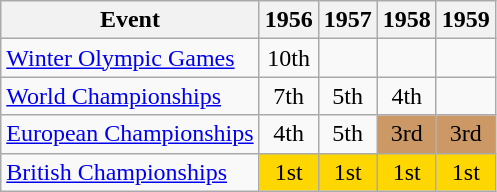<table class="wikitable">
<tr>
<th>Event</th>
<th>1956</th>
<th>1957</th>
<th>1958</th>
<th>1959</th>
</tr>
<tr>
<td><a href='#'>Winter Olympic Games</a></td>
<td align="center">10th</td>
<td></td>
<td></td>
<td></td>
</tr>
<tr>
<td><a href='#'>World Championships</a></td>
<td align="center">7th</td>
<td align="center">5th</td>
<td align="center">4th</td>
<td></td>
</tr>
<tr>
<td><a href='#'>European Championships</a></td>
<td align="center">4th</td>
<td align="center">5th</td>
<td align="center" bgcolor="cc9966">3rd</td>
<td align="center" bgcolor="cc9966">3rd</td>
</tr>
<tr>
<td><a href='#'>British Championships</a></td>
<td align="center" bgcolor="gold">1st</td>
<td align="center" bgcolor="gold">1st</td>
<td align="center" bgcolor="gold">1st</td>
<td align="center" bgcolor="gold">1st</td>
</tr>
</table>
